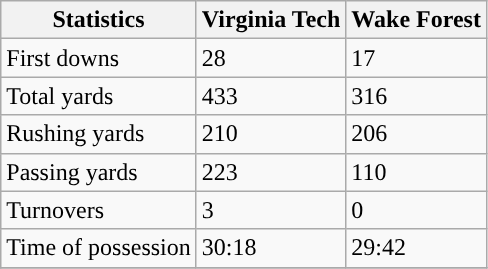<table class="wikitable">
<tr>
<th>Statistics</th>
<th>Virginia Tech</th>
<th>Wake Forest</th>
</tr>
<tr>
<td>First downs</td>
<td>28</td>
<td>17</td>
</tr>
<tr>
<td>Total yards</td>
<td>433</td>
<td>316</td>
</tr>
<tr>
<td>Rushing yards</td>
<td>210</td>
<td>206</td>
</tr>
<tr>
<td>Passing yards</td>
<td>223</td>
<td>110</td>
</tr>
<tr>
<td>Turnovers</td>
<td>3</td>
<td>0</td>
</tr>
<tr>
<td>Time of possession</td>
<td>30:18</td>
<td>29:42</td>
</tr>
<tr>
</tr>
</table>
